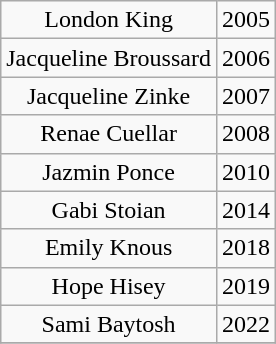<table class="wikitable" style="text-align:center;">
<tr>
<td>London King</td>
<td>2005</td>
</tr>
<tr>
<td>Jacqueline Broussard</td>
<td>2006</td>
</tr>
<tr>
<td>Jacqueline Zinke</td>
<td>2007</td>
</tr>
<tr>
<td>Renae Cuellar</td>
<td>2008</td>
</tr>
<tr>
<td>Jazmin Ponce</td>
<td>2010</td>
</tr>
<tr>
<td>Gabi Stoian</td>
<td>2014</td>
</tr>
<tr>
<td>Emily Knous</td>
<td>2018</td>
</tr>
<tr>
<td>Hope Hisey</td>
<td>2019</td>
</tr>
<tr>
<td>Sami Baytosh</td>
<td>2022</td>
</tr>
<tr>
</tr>
</table>
